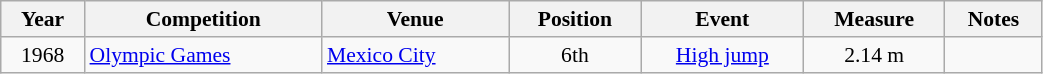<table class="wikitable" width=55% style="font-size:90%; text-align:center;">
<tr>
<th>Year</th>
<th>Competition</th>
<th>Venue</th>
<th>Position</th>
<th>Event</th>
<th>Measure</th>
<th>Notes</th>
</tr>
<tr>
<td>1968</td>
<td align=left><a href='#'>Olympic Games</a></td>
<td align=left> <a href='#'>Mexico City</a></td>
<td>6th</td>
<td><a href='#'>High jump</a></td>
<td>2.14 m</td>
<td></td>
</tr>
</table>
